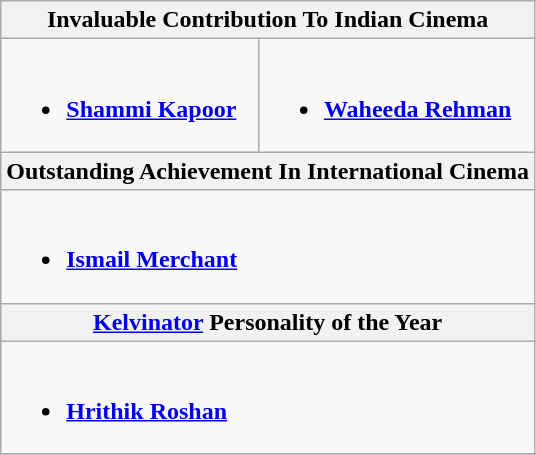<table class="wikitable">
<tr>
<th colspan="2">Invaluable Contribution To Indian Cinema</th>
</tr>
<tr>
<td><br><ul><li><strong><a href='#'>Shammi Kapoor</a></strong></li></ul></td>
<td><br><ul><li><strong><a href='#'>Waheeda Rehman</a></strong></li></ul></td>
</tr>
<tr>
<th colspan="2">Outstanding Achievement In International Cinema</th>
</tr>
<tr>
<td colspan="2"><br><ul><li><strong><a href='#'>Ismail Merchant</a></strong></li></ul></td>
</tr>
<tr>
<th colspan="2"><a href='#'>Kelvinator</a> Personality of the Year</th>
</tr>
<tr>
<td colspan="2"><br><ul><li><strong><a href='#'>Hrithik Roshan</a></strong></li></ul></td>
</tr>
<tr>
</tr>
</table>
